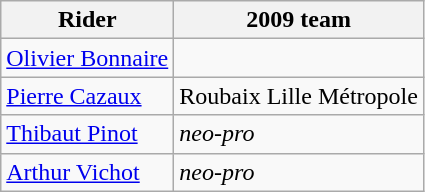<table class="wikitable">
<tr>
<th>Rider</th>
<th>2009 team</th>
</tr>
<tr>
<td><a href='#'>Olivier Bonnaire</a></td>
<td></td>
</tr>
<tr>
<td><a href='#'>Pierre Cazaux</a></td>
<td>Roubaix Lille Métropole</td>
</tr>
<tr>
<td><a href='#'>Thibaut Pinot</a></td>
<td><em>neo-pro</em></td>
</tr>
<tr>
<td><a href='#'>Arthur Vichot</a></td>
<td><em>neo-pro</em></td>
</tr>
</table>
